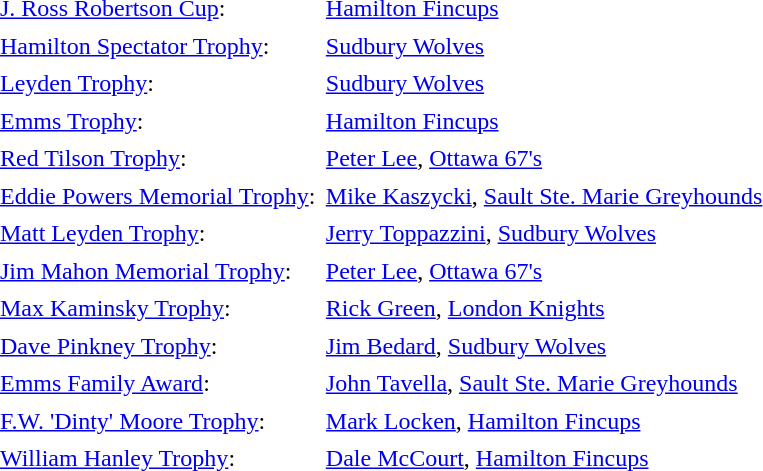<table cellpadding="3" cellspacing="1">
<tr>
<td><a href='#'>J. Ross Robertson Cup</a>:</td>
<td><a href='#'>Hamilton Fincups</a></td>
</tr>
<tr>
<td><a href='#'>Hamilton Spectator Trophy</a>:</td>
<td><a href='#'>Sudbury Wolves</a></td>
</tr>
<tr>
<td><a href='#'>Leyden Trophy</a>:</td>
<td><a href='#'>Sudbury Wolves</a></td>
</tr>
<tr>
<td><a href='#'>Emms Trophy</a>:</td>
<td><a href='#'>Hamilton Fincups</a></td>
</tr>
<tr>
<td><a href='#'>Red Tilson Trophy</a>:</td>
<td><a href='#'>Peter Lee</a>, <a href='#'>Ottawa 67's</a></td>
</tr>
<tr>
<td><a href='#'>Eddie Powers Memorial Trophy</a>:</td>
<td><a href='#'>Mike Kaszycki</a>, <a href='#'>Sault Ste. Marie Greyhounds</a></td>
</tr>
<tr>
<td><a href='#'>Matt Leyden Trophy</a>:</td>
<td><a href='#'>Jerry Toppazzini</a>, <a href='#'>Sudbury Wolves</a></td>
</tr>
<tr>
<td><a href='#'>Jim Mahon Memorial Trophy</a>:</td>
<td><a href='#'>Peter Lee</a>, <a href='#'>Ottawa 67's</a></td>
</tr>
<tr>
<td><a href='#'>Max Kaminsky Trophy</a>:</td>
<td><a href='#'>Rick Green</a>, <a href='#'>London Knights</a></td>
</tr>
<tr>
<td><a href='#'>Dave Pinkney Trophy</a>:</td>
<td><a href='#'>Jim Bedard</a>, <a href='#'>Sudbury Wolves</a></td>
</tr>
<tr>
<td><a href='#'>Emms Family Award</a>:</td>
<td><a href='#'>John Tavella</a>, <a href='#'>Sault Ste. Marie Greyhounds</a></td>
</tr>
<tr>
<td><a href='#'>F.W. 'Dinty' Moore Trophy</a>:</td>
<td><a href='#'>Mark Locken</a>, <a href='#'>Hamilton Fincups</a></td>
</tr>
<tr>
<td><a href='#'>William Hanley Trophy</a>:</td>
<td><a href='#'>Dale McCourt</a>, <a href='#'>Hamilton Fincups</a></td>
</tr>
</table>
